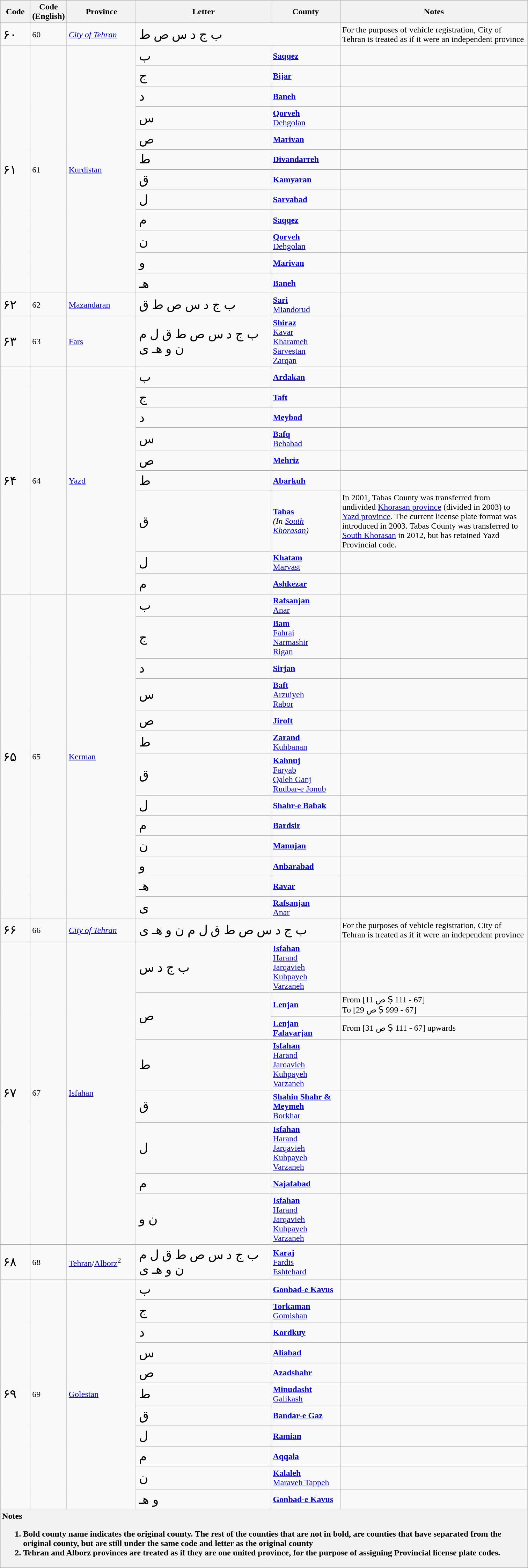<table class="wikitable mw-collapsible mw-collapsed">
<tr>
<th scope="col" style="width: 50px;">Code</th>
<th scope="col" style="width: 50px;">Code<br>(English)</th>
<th scope="col" style="width: 125px;">Province</th>
<th scope="col" style="width: 250px;">Letter</th>
<th scope="col" style="width: 125px;">County</th>
<th scope="col" style="width: 350px;">Notes</th>
</tr>
<tr>
<td style="font-size:150%">۶۰</td>
<td>60</td>
<td><em><a href='#'>City of Tehran</a></em></td>
<td style="font-size:150%" colspan="2">ب ج د س ص ط</td>
<td>For the purposes of vehicle registration, City of Tehran is treated as if it were an independent province</td>
</tr>
<tr>
<td rowspan="12" style="font-size:150%">۶۱</td>
<td rowspan="12">61</td>
<td rowspan="12"><a href='#'>Kurdistan</a></td>
<td style="font-size:150%">ب</td>
<td><strong><a href='#'>Saqqez</a></strong></td>
<td></td>
</tr>
<tr>
<td style="font-size:150%">ج</td>
<td><strong><a href='#'>Bijar</a></strong></td>
<td></td>
</tr>
<tr>
<td style="font-size:150%">د</td>
<td><strong><a href='#'>Baneh</a></strong></td>
<td></td>
</tr>
<tr>
<td style="font-size:150%">س</td>
<td><strong><a href='#'>Qorveh</a></strong><br><a href='#'>Dehgolan</a></td>
<td></td>
</tr>
<tr>
<td style="font-size:150%">ص</td>
<td><strong><a href='#'>Marivan</a></strong></td>
<td></td>
</tr>
<tr>
<td style="font-size:150%">ط</td>
<td><strong><a href='#'>Divandarreh</a></strong></td>
<td></td>
</tr>
<tr>
<td style="font-size:150%">ق</td>
<td><strong><a href='#'>Kamyaran</a></strong></td>
<td></td>
</tr>
<tr>
<td style="font-size:150%">ل</td>
<td><strong><a href='#'>Sarvabad</a></strong></td>
<td></td>
</tr>
<tr>
<td style="font-size:150%">م</td>
<td><strong><a href='#'>Saqqez</a></strong></td>
<td></td>
</tr>
<tr>
<td style="font-size:150%">ن</td>
<td><strong><a href='#'>Qorveh</a></strong><br><a href='#'>Dehgolan</a></td>
<td></td>
</tr>
<tr>
<td style="font-size:150%">و</td>
<td><strong><a href='#'>Marivan</a></strong></td>
<td></td>
</tr>
<tr>
<td style="font-size:150%">هـ</td>
<td><strong><a href='#'>Baneh</a></strong></td>
<td></td>
</tr>
<tr>
</tr>
<tr>
<td style="font-size:150%">۶۲</td>
<td>62</td>
<td><a href='#'>Mazandaran</a></td>
<td style="font-size:150%">ب ج د س ص ط ق</td>
<td><strong><a href='#'>Sari</a></strong><br><a href='#'>Miandorud</a></td>
<td></td>
</tr>
<tr>
<td style="font-size:150%">۶۳</td>
<td>63</td>
<td><a href='#'>Fars</a></td>
<td style="font-size:150%">ب ج د س ص ط ق ل م ن و هـ ی</td>
<td><strong><a href='#'>Shiraz</a></strong><br><a href='#'>Kavar</a><br><a href='#'>Kharameh</a><br><a href='#'>Sarvestan</a><br><a href='#'>Zarqan</a></td>
<td></td>
</tr>
<tr>
<td rowspan="9" style="font-size:150%">۶۴</td>
<td rowspan="9">64</td>
<td rowspan="9"><a href='#'>Yazd</a></td>
<td style="font-size:150%">ب</td>
<td><strong><a href='#'>Ardakan</a></strong></td>
<td></td>
</tr>
<tr>
<td style="font-size:150%">ج</td>
<td><strong><a href='#'>Taft</a></strong></td>
<td></td>
</tr>
<tr>
<td style="font-size:150%">د</td>
<td><strong><a href='#'>Meybod</a></strong></td>
<td></td>
</tr>
<tr>
<td style="font-size:150%">س</td>
<td><strong><a href='#'>Bafq</a></strong><br><a href='#'>Behabad</a></td>
<td></td>
</tr>
<tr>
<td style="font-size:150%">ص</td>
<td><strong><a href='#'>Mehriz</a></strong></td>
<td></td>
</tr>
<tr>
<td style="font-size:150%">ط</td>
<td><strong><a href='#'>Abarkuh</a></strong></td>
<td></td>
</tr>
<tr>
<td style="font-size:150%">ق</td>
<td><strong><a href='#'>Tabas</a></strong><br><em>(In <a href='#'>South Khorasan</a>)</em></td>
<td>In 2001, Tabas County was transferred from undivided <a href='#'>Khorasan province</a> (divided in 2003) to <a href='#'>Yazd province</a>. The current license plate format was introduced in 2003. Tabas County was transferred to <a href='#'>South Khorasan</a> in 2012, but has retained Yazd Provincial code.</td>
</tr>
<tr>
<td style="font-size:150%">ل</td>
<td><strong><a href='#'>Khatam</a></strong><br><a href='#'>Marvast</a></td>
<td></td>
</tr>
<tr>
<td style="font-size:150%">م</td>
<td><strong><a href='#'>Ashkezar</a></strong></td>
<td></td>
</tr>
<tr>
<td rowspan="13" style="font-size:150%">۶۵</td>
<td rowspan="13">65</td>
<td rowspan="13"><a href='#'>Kerman</a></td>
<td style="font-size:150%">ب</td>
<td><strong><a href='#'>Rafsanjan</a></strong><br><a href='#'>Anar</a></td>
<td></td>
</tr>
<tr>
<td style="font-size:150%">ج</td>
<td><strong><a href='#'>Bam</a></strong><br><a href='#'>Fahraj</a><br><a href='#'>Narmashir</a><br><a href='#'>Rigan</a></td>
<td></td>
</tr>
<tr>
<td style="font-size:150%">د</td>
<td><strong><a href='#'>Sirjan</a></strong></td>
<td></td>
</tr>
<tr>
<td style="font-size:150%">س</td>
<td><strong><a href='#'>Baft</a></strong><br><a href='#'>Arzuiyeh</a><br><a href='#'>Rabor</a></td>
<td></td>
</tr>
<tr>
<td style="font-size:150%">ص</td>
<td><strong><a href='#'>Jiroft</a></strong></td>
<td></td>
</tr>
<tr>
<td style="font-size:150%">ط</td>
<td><strong><a href='#'>Zarand</a></strong><br><a href='#'>Kuhbanan</a></td>
<td></td>
</tr>
<tr>
<td style="font-size:150%">ق</td>
<td><strong><a href='#'>Kahnuj</a></strong><br><a href='#'>Faryab</a><br><a href='#'>Qaleh Ganj</a><br><a href='#'>Rudbar-e Jonub</a></td>
<td></td>
</tr>
<tr>
<td style="font-size:150%">ل</td>
<td><strong><a href='#'>Shahr-e Babak</a></strong></td>
<td></td>
</tr>
<tr>
<td style="font-size:150%">م</td>
<td><strong><a href='#'>Bardsir</a></strong></td>
<td></td>
</tr>
<tr>
<td style="font-size:150%">ن</td>
<td><strong><a href='#'>Manujan</a></strong></td>
<td></td>
</tr>
<tr>
<td style="font-size:150%">و</td>
<td><strong><a href='#'>Anbarabad</a></strong></td>
<td></td>
</tr>
<tr>
<td style="font-size:150%">هـ</td>
<td><strong><a href='#'>Ravar</a></strong></td>
<td></td>
</tr>
<tr>
<td style="font-size:150%">ی</td>
<td><strong><a href='#'>Rafsanjan</a></strong><br><a href='#'>Anar</a></td>
<td></td>
</tr>
<tr>
<td style="font-size:150%">۶۶</td>
<td>66</td>
<td><em><a href='#'>City of Tehran</a></em></td>
<td style="font-size:150%" colspan="2">ب ج د س ص ط ق ل م ن و هـ ی</td>
<td>For the purposes of vehicle registration, City of Tehran is treated as if it were an independent province</td>
</tr>
<tr>
<td rowspan="8" style="font-size:150%">۶۷</td>
<td rowspan="8">67</td>
<td rowspan="8"><a href='#'>Isfahan</a></td>
<td style="font-size:150%">ب ج د س</td>
<td><strong><a href='#'>Isfahan</a></strong><br><a href='#'>Harand</a><br><a href='#'>Jarqavieh</a><br><a href='#'>Kuhpayeh</a><br><a href='#'>Varzaneh</a></td>
<td></td>
</tr>
<tr>
<td rowspan="2" style="font-size:150%">ص</td>
<td><strong><a href='#'>Lenjan</a></strong></td>
<td>From [11 ص Ṣ 111 - 67]<br>To [29 ص Ṣ 999 - 67]</td>
</tr>
<tr>
<td><strong><a href='#'>Lenjan</a></strong><br><strong><a href='#'>Falavarjan</a></strong></td>
<td>From [31 ص Ṣ 111 - 67] upwards</td>
</tr>
<tr>
<td style="font-size:150%">ط</td>
<td><strong><a href='#'>Isfahan</a></strong><br><a href='#'>Harand</a><br><a href='#'>Jarqavieh</a><br><a href='#'>Kuhpayeh</a><br><a href='#'>Varzaneh</a></td>
<td></td>
</tr>
<tr>
<td style="font-size:150%">ق</td>
<td><strong><a href='#'>Shahin Shahr & Meymeh</a></strong><br><a href='#'>Borkhar</a></td>
<td></td>
</tr>
<tr>
<td style="font-size:150%">ل</td>
<td><strong><a href='#'>Isfahan</a></strong><br><a href='#'>Harand</a><br><a href='#'>Jarqavieh</a><br><a href='#'>Kuhpayeh</a><br><a href='#'>Varzaneh</a></td>
<td></td>
</tr>
<tr>
<td style="font-size:150%">م</td>
<td><strong><a href='#'>Najafabad</a></strong></td>
<td></td>
</tr>
<tr>
<td style="font-size:150%">ن و</td>
<td><strong><a href='#'>Isfahan</a></strong><br><a href='#'>Harand</a><br><a href='#'>Jarqavieh</a><br><a href='#'>Kuhpayeh</a><br><a href='#'>Varzaneh</a></td>
<td></td>
</tr>
<tr>
<td style="font-size:150%">۶۸</td>
<td>68</td>
<td><a href='#'>Tehran</a>/<a href='#'>Alborz</a><sup>2</sup></td>
<td style="font-size:150%">ب ج د س ص ط ق ل م ن و هـ ی</td>
<td><strong><a href='#'>Karaj</a></strong><br><a href='#'>Fardis</a><br><a href='#'>Eshtehard</a></td>
<td></td>
</tr>
<tr>
<td rowspan="11" style="font-size:150%">۶۹</td>
<td rowspan="11">69</td>
<td rowspan="11"><a href='#'>Golestan</a></td>
<td style="font-size:150%">ب</td>
<td><strong><a href='#'>Gonbad-e Kavus</a></strong></td>
<td></td>
</tr>
<tr>
<td style="font-size:150%">ج</td>
<td><strong><a href='#'>Torkaman</a></strong><br><a href='#'>Gomishan</a></td>
<td></td>
</tr>
<tr>
<td style="font-size:150%">د</td>
<td><strong><a href='#'>Kordkuy</a></strong></td>
<td></td>
</tr>
<tr>
<td style="font-size:150%">س</td>
<td><strong><a href='#'>Aliabad</a></strong></td>
<td></td>
</tr>
<tr>
<td style="font-size:150%">ص</td>
<td><strong><a href='#'>Azadshahr</a></strong></td>
<td></td>
</tr>
<tr>
<td style="font-size:150%">ط</td>
<td><strong><a href='#'>Minudasht</a></strong><br><a href='#'>Galikash</a></td>
<td></td>
</tr>
<tr>
<td style="font-size:150%">ق</td>
<td><strong><a href='#'>Bandar-e Gaz</a></strong></td>
<td></td>
</tr>
<tr>
<td style="font-size:150%">ل</td>
<td><strong><a href='#'>Ramian</a></strong></td>
<td></td>
</tr>
<tr>
<td style="font-size:150%">م</td>
<td><strong><a href='#'>Aqqala</a></strong></td>
<td></td>
</tr>
<tr>
<td style="font-size:150%">ن</td>
<td><strong><a href='#'>Kalaleh</a></strong><br><a href='#'>Maraveh Tappeh</a></td>
<td></td>
</tr>
<tr>
<td style="font-size:150%">و هـ</td>
<td><strong><a href='#'>Gonbad-e Kavus</a></strong></td>
<td></td>
</tr>
<tr>
<th colspan="6" style=text-align:left>Notes<br><ol><li>Bold county name indicates the original county. The rest of the counties that are not in bold, are counties that have separated from the original county, but are still under the same code and letter as the original county</li><li>Tehran and Alborz provinces are treated as if they are one united province, for the purpose of assigning Provincial license plate codes.</li></ol></th>
</tr>
</table>
